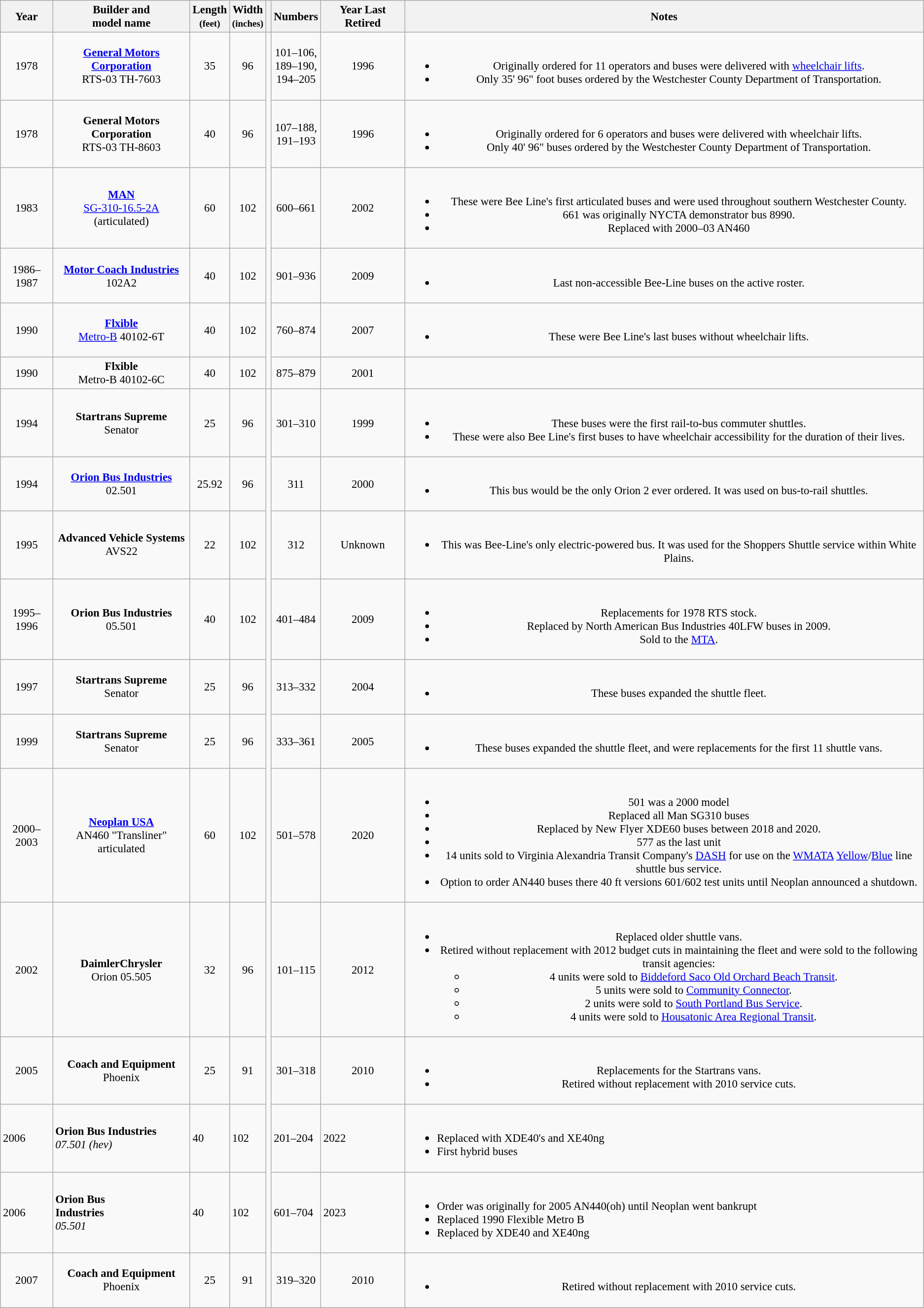<table class="wikitable" style="font-size: 95%;">
<tr align="center">
<th>Year</th>
<th>Builder and<br>model name</th>
<th>Length<br><small>(feet)</small></th>
<th>Width<br><small>(inches)</small></th>
<th></th>
<th>Numbers</th>
<th>Year Last Retired</th>
<th>Notes</th>
</tr>
<tr align="center">
<td>1978</td>
<td><strong><a href='#'>General Motors Corporation</a></strong><br>RTS-03 TH-7603</td>
<td>35</td>
<td>96</td>
<td rowspan="6"></td>
<td>101–106,<br>189–190,<br>194–205</td>
<td>1996</td>
<td><br><ul><li>Originally ordered for 11 operators and buses were delivered with <a href='#'>wheelchair lifts</a>.</li><li>Only 35' 96" foot buses ordered by the Westchester County Department of Transportation.</li></ul></td>
</tr>
<tr align="center">
<td>1978</td>
<td><strong>General Motors Corporation</strong><br>RTS-03 TH-8603</td>
<td>40</td>
<td>96</td>
<td>107–188,<br>191–193</td>
<td>1996</td>
<td><br><ul><li>Originally ordered for 6 operators and buses were delivered with wheelchair lifts.</li><li>Only 40' 96" buses ordered by the Westchester County Department of Transportation.</li></ul></td>
</tr>
<tr align="center">
<td>1983</td>
<td><strong><a href='#'>MAN</a></strong><br><a href='#'>SG-310-16.5-2A</a><br>(articulated)</td>
<td>60</td>
<td>102</td>
<td>600–661</td>
<td>2002</td>
<td><br><ul><li>These were Bee Line's first articulated buses and were used throughout southern Westchester County.</li><li>661 was originally NYCTA demonstrator bus 8990.</li><li>Replaced with 2000–03 AN460</li></ul></td>
</tr>
<tr align="center">
<td>1986–<br>1987</td>
<td><strong><a href='#'>Motor Coach Industries</a></strong><br>102A2</td>
<td>40</td>
<td>102</td>
<td>901–936</td>
<td>2009</td>
<td><br><ul><li>Last non-accessible Bee-Line buses on the active roster.</li></ul></td>
</tr>
<tr align="center">
<td>1990</td>
<td><strong><a href='#'>Flxible</a></strong><br><a href='#'>Metro-B</a> 40102-6T</td>
<td>40</td>
<td>102</td>
<td>760–874</td>
<td>2007</td>
<td><br><ul><li>These were Bee Line's last buses without wheelchair lifts.</li></ul></td>
</tr>
<tr align="center">
<td>1990</td>
<td><strong>Flxible</strong><br>Metro-B 40102-6C</td>
<td>40</td>
<td>102</td>
<td>875–879</td>
<td>2001</td>
<td></td>
</tr>
<tr align="center">
<td>1994</td>
<td><strong>Startrans Supreme</strong><br>Senator</td>
<td>25</td>
<td>96</td>
<td rowspan="12"></td>
<td>301–310</td>
<td>1999</td>
<td><br><ul><li>These buses were the first rail-to-bus commuter shuttles.</li><li>These were also Bee Line's first buses to have wheelchair accessibility for the duration of their lives.</li></ul></td>
</tr>
<tr align="center">
<td>1994</td>
<td><strong><a href='#'>Orion Bus Industries</a></strong><br>02.501</td>
<td>25.92</td>
<td>96</td>
<td>311</td>
<td>2000</td>
<td><br><ul><li>This bus would be the only Orion 2 ever ordered. It was used on bus-to-rail shuttles.</li></ul></td>
</tr>
<tr align="center">
<td>1995</td>
<td><strong>Advanced Vehicle Systems</strong><br>AVS22</td>
<td>22</td>
<td>102</td>
<td>312</td>
<td>Unknown</td>
<td><br><ul><li>This was Bee-Line's only electric-powered bus. It was used for the Shoppers Shuttle service within White Plains.</li></ul></td>
</tr>
<tr align="center">
<td>1995–<br>1996</td>
<td><strong>Orion Bus Industries</strong><br>05.501</td>
<td>40</td>
<td>102</td>
<td>401–484</td>
<td>2009</td>
<td><br><ul><li>Replacements for 1978 RTS stock.</li><li>Replaced by North American Bus Industries 40LFW buses in 2009.</li><li>Sold to the <a href='#'>MTA</a>.</li></ul></td>
</tr>
<tr align="center">
<td>1997</td>
<td><strong>Startrans Supreme</strong><br>Senator</td>
<td>25</td>
<td>96</td>
<td>313–332</td>
<td>2004</td>
<td><br><ul><li>These buses expanded the shuttle fleet.</li></ul></td>
</tr>
<tr align="center">
<td>1999</td>
<td><strong>Startrans Supreme</strong><br>Senator</td>
<td>25</td>
<td>96</td>
<td>333–361</td>
<td>2005</td>
<td><br><ul><li>These buses expanded the shuttle fleet, and were replacements for the first 11 shuttle vans.</li></ul></td>
</tr>
<tr align="center">
<td>2000–2003</td>
<td><strong><a href='#'>Neoplan USA</a></strong><br>AN460 "Transliner" articulated</td>
<td>60</td>
<td>102</td>
<td>501–578</td>
<td>2020</td>
<td><br><ul><li>501 was a 2000 model</li><li>Replaced all Man SG310 buses</li><li>Replaced by New Flyer XDE60 buses between 2018 and 2020.</li><li>577 as the last unit</li><li>14 units sold to Virginia Alexandria Transit Company's <a href='#'>DASH</a> for use on the <a href='#'>WMATA</a> <a href='#'>Yellow</a>/<a href='#'>Blue</a> line shuttle bus service.</li><li>Option to order AN440 buses there 40 ft versions 601/602 test units until Neoplan announced a shutdown.</li></ul></td>
</tr>
<tr align="center">
<td>2002</td>
<td><strong>DaimlerChrysler</strong><br>Orion 05.505</td>
<td>32</td>
<td>96</td>
<td>101–115</td>
<td>2012</td>
<td><br><ul><li>Replaced older shuttle vans.</li><li>Retired without replacement with 2012 budget cuts in maintaining the fleet and were sold to the following transit agencies:<ul><li>4 units were sold to <a href='#'>Biddeford Saco Old Orchard Beach Transit</a>.</li><li>5 units were sold to <a href='#'>Community Connector</a>.</li><li>2 units were sold to <a href='#'>South Portland Bus Service</a>.</li><li>4 units were sold to <a href='#'>Housatonic Area Regional Transit</a>.</li></ul></li></ul></td>
</tr>
<tr align="center">
<td>2005</td>
<td><strong>Coach and Equipment</strong><br>Phoenix</td>
<td>25</td>
<td>91</td>
<td>301–318</td>
<td>2010</td>
<td><br><ul><li>Replacements for the Startrans vans.</li><li>Retired without replacement with 2010 service cuts.</li></ul></td>
</tr>
<tr>
<td>2006</td>
<td><strong>Orion Bus            Industries</strong><br><em>07.501 (hev)</em></td>
<td>40</td>
<td>102</td>
<td>201–204</td>
<td>2022</td>
<td><br><ul><li>Replaced with XDE40's and XE40ng</li><li>First hybrid buses</li></ul></td>
</tr>
<tr>
<td>2006</td>
<td><strong>Orion Bus</strong><br><strong>Industries</strong><br><em>05.501</em></td>
<td>40</td>
<td>102</td>
<td>601–704</td>
<td>2023</td>
<td><br><ul><li>Order was originally for 2005 AN440(oh) until Neoplan went bankrupt</li><li>Replaced 1990 Flexible Metro B</li><li>Replaced by XDE40 and XE40ng</li></ul></td>
</tr>
<tr align="center">
<td>2007</td>
<td><strong>Coach and Equipment</strong><br>Phoenix</td>
<td>25</td>
<td>91</td>
<td>319–320</td>
<td>2010</td>
<td><br><ul><li>Retired without replacement with 2010 service cuts.</li></ul></td>
</tr>
</table>
